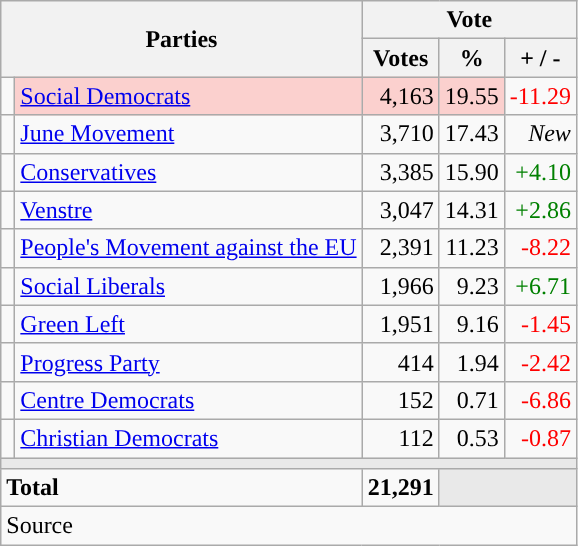<table class="wikitable" style="text-align:right;">
<tr>
<th style="text-align:centre;" rowspan="2" colspan="2" width="225">Parties</th>
<th colspan="3">Vote</th>
</tr>
<tr>
<th width="15">Votes</th>
<th width="15">%</th>
<th width="15">+ / -</th>
</tr>
<tr>
<td width="2" style="color:inherit;background:"></td>
<td bgcolor=#fbd0ce   align="left"><a href='#'>Social Democrats</a></td>
<td bgcolor=#fbd0ce>4,163</td>
<td bgcolor=#fbd0ce>19.55</td>
<td style=color:red;>-11.29</td>
</tr>
<tr>
<td width="2" style="color:inherit;background:"></td>
<td align="left"><a href='#'>June Movement</a></td>
<td>3,710</td>
<td>17.43</td>
<td><em>New</em></td>
</tr>
<tr>
<td width="2" style="color:inherit;background:"></td>
<td align="left"><a href='#'>Conservatives</a></td>
<td>3,385</td>
<td>15.90</td>
<td style=color:green;>+4.10</td>
</tr>
<tr>
<td width="2" style="color:inherit;background:"></td>
<td align="left"><a href='#'>Venstre</a></td>
<td>3,047</td>
<td>14.31</td>
<td style=color:green;>+2.86</td>
</tr>
<tr>
<td width="2" style="color:inherit;background:"></td>
<td align="left"><a href='#'>People's Movement against the EU</a></td>
<td>2,391</td>
<td>11.23</td>
<td style=color:red;>-8.22</td>
</tr>
<tr>
<td width="2" style="color:inherit;background:"></td>
<td align="left"><a href='#'>Social Liberals</a></td>
<td>1,966</td>
<td>9.23</td>
<td style=color:green;>+6.71</td>
</tr>
<tr>
<td width="2" style="color:inherit;background:"></td>
<td align="left"><a href='#'>Green Left</a></td>
<td>1,951</td>
<td>9.16</td>
<td style=color:red;>-1.45</td>
</tr>
<tr>
<td width="2" style="color:inherit;background:"></td>
<td align="left"><a href='#'>Progress Party</a></td>
<td>414</td>
<td>1.94</td>
<td style=color:red;>-2.42</td>
</tr>
<tr>
<td width="2" style="color:inherit;background:"></td>
<td align="left"><a href='#'>Centre Democrats</a></td>
<td>152</td>
<td>0.71</td>
<td style=color:red;>-6.86</td>
</tr>
<tr>
<td width="2" style="color:inherit;background:"></td>
<td align="left"><a href='#'>Christian Democrats</a></td>
<td>112</td>
<td>0.53</td>
<td style=color:red;>-0.87</td>
</tr>
<tr>
<td colspan="7" bgcolor="#E9E9E9"></td>
</tr>
<tr>
<td align="left" colspan="2"><strong>Total</strong></td>
<td><strong>21,291</strong></td>
<td bgcolor="#E9E9E9" colspan="2"></td>
</tr>
<tr>
<td align="left" colspan="6">Source</td>
</tr>
</table>
